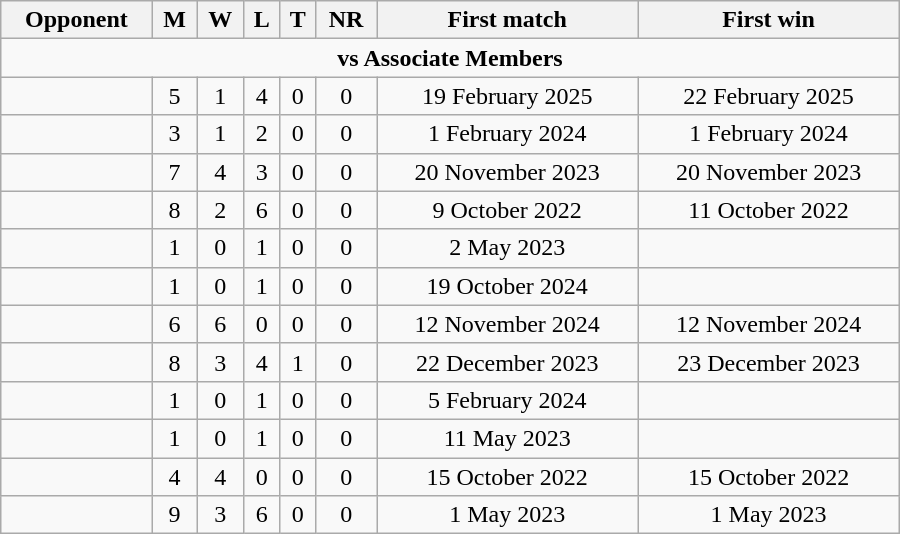<table class="wikitable" style="text-align: center; width: 600px;">
<tr>
<th>Opponent</th>
<th>M</th>
<th>W</th>
<th>L</th>
<th>T</th>
<th>NR</th>
<th>First match</th>
<th>First win</th>
</tr>
<tr>
<td colspan="8" style="text-align:center;"><strong>vs Associate Members</strong></td>
</tr>
<tr>
<td align=left></td>
<td>5</td>
<td>1</td>
<td>4</td>
<td>0</td>
<td>0</td>
<td>19 February 2025</td>
<td>22 February 2025</td>
</tr>
<tr>
<td align=left></td>
<td>3</td>
<td>1</td>
<td>2</td>
<td>0</td>
<td>0</td>
<td>1 February 2024</td>
<td>1 February 2024</td>
</tr>
<tr>
<td align=left></td>
<td>7</td>
<td>4</td>
<td>3</td>
<td>0</td>
<td>0</td>
<td>20 November 2023</td>
<td>20 November 2023</td>
</tr>
<tr>
<td align=left></td>
<td>8</td>
<td>2</td>
<td>6</td>
<td>0</td>
<td>0</td>
<td>9 October 2022</td>
<td>11 October 2022</td>
</tr>
<tr>
<td align=left></td>
<td>1</td>
<td>0</td>
<td>1</td>
<td>0</td>
<td>0</td>
<td>2 May 2023</td>
<td></td>
</tr>
<tr>
<td align=left></td>
<td>1</td>
<td>0</td>
<td>1</td>
<td>0</td>
<td>0</td>
<td>19 October 2024</td>
<td></td>
</tr>
<tr>
<td align=left></td>
<td>6</td>
<td>6</td>
<td>0</td>
<td>0</td>
<td>0</td>
<td>12 November 2024</td>
<td>12 November 2024</td>
</tr>
<tr>
<td align=left></td>
<td>8</td>
<td>3</td>
<td>4</td>
<td>1</td>
<td>0</td>
<td>22 December 2023</td>
<td>23 December 2023</td>
</tr>
<tr>
<td align=left></td>
<td>1</td>
<td>0</td>
<td>1</td>
<td>0</td>
<td>0</td>
<td>5 February 2024</td>
<td></td>
</tr>
<tr>
<td align=left></td>
<td>1</td>
<td>0</td>
<td>1</td>
<td>0</td>
<td>0</td>
<td>11 May 2023</td>
<td></td>
</tr>
<tr>
<td align=left></td>
<td>4</td>
<td>4</td>
<td>0</td>
<td>0</td>
<td>0</td>
<td>15 October 2022</td>
<td>15 October 2022</td>
</tr>
<tr>
<td align=left></td>
<td>9</td>
<td>3</td>
<td>6</td>
<td>0</td>
<td>0</td>
<td>1 May 2023</td>
<td>1 May 2023</td>
</tr>
</table>
